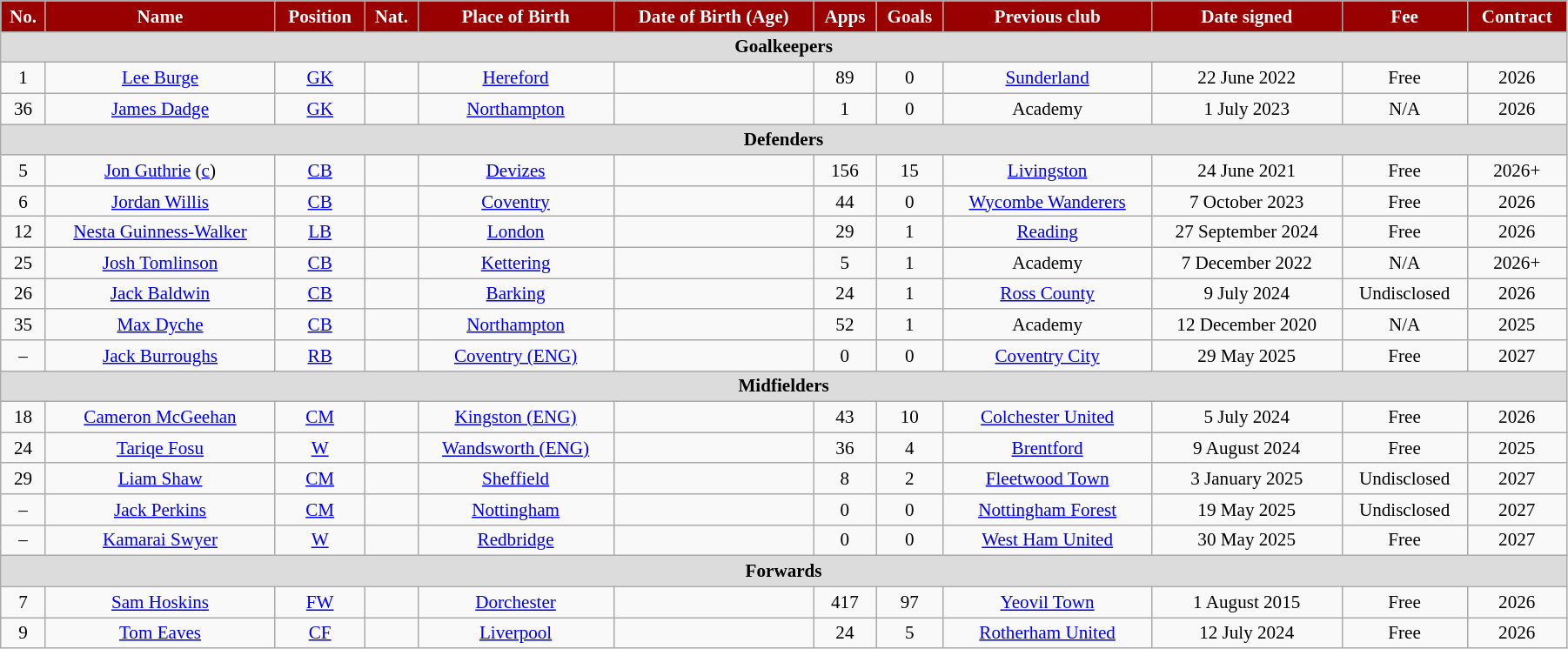<table class="wikitable" style="text-align:center; font-size:88%; width:95%;">
<tr>
<th style="background:#900; color:#FFF; text-align:center;">No.</th>
<th style="background:#900; color:#FFF; text-align:center;">Name</th>
<th style="background:#900; color:#FFF; text-align:center;">Position</th>
<th style="background:#900; color:#FFF; text-align:center;">Nat.</th>
<th style="background:#900; color:#FFF; text-align:center;">Place of Birth</th>
<th style="background:#900; color:#FFF; text-align:center;">Date of Birth (Age)</th>
<th style="background:#900; color:#FFF; text-align:center;">Apps</th>
<th style="background:#900; color:#FFF; text-align:center;">Goals</th>
<th style="background:#900; color:#FFF; text-align:center;">Previous club</th>
<th style="background:#900; color:#FFF; text-align:center;">Date signed</th>
<th style="background:#900; color:#FFF; text-align:center;">Fee</th>
<th style="background:#900; color:#FFF; text-align:center;">Contract</th>
</tr>
<tr>
<th colspan="14" style="background:#dcdcdc; text-align:center;">Goalkeepers</th>
</tr>
<tr>
<td>1</td>
<td><a href='#'>Lee Burge</a></td>
<td><a href='#'>GK</a></td>
<td></td>
<td><a href='#'>Hereford</a></td>
<td></td>
<td>89</td>
<td>0</td>
<td><a href='#'>Sunderland</a></td>
<td>22 June 2022</td>
<td>Free</td>
<td>2026</td>
</tr>
<tr>
<td>36</td>
<td><a href='#'>James Dadge</a></td>
<td><a href='#'>GK</a></td>
<td></td>
<td><a href='#'>Northampton</a></td>
<td></td>
<td>1</td>
<td>0</td>
<td>Academy</td>
<td>1 July 2023</td>
<td>N/A</td>
<td>2026</td>
</tr>
<tr>
<th colspan="14" style="background:#dcdcdc; text-align:center;">Defenders</th>
</tr>
<tr>
<td>5</td>
<td><a href='#'>Jon Guthrie</a> (<a href='#'>c</a>)</td>
<td><a href='#'>CB</a></td>
<td></td>
<td><a href='#'>Devizes</a></td>
<td></td>
<td>156</td>
<td>15</td>
<td><a href='#'>Livingston</a></td>
<td>24 June 2021</td>
<td>Free</td>
<td>2026+</td>
</tr>
<tr>
<td>6</td>
<td><a href='#'>Jordan Willis</a></td>
<td><a href='#'>CB</a></td>
<td></td>
<td><a href='#'>Coventry</a></td>
<td></td>
<td>44</td>
<td>0</td>
<td><a href='#'>Wycombe Wanderers</a></td>
<td>7 October 2023</td>
<td>Free</td>
<td>2026</td>
</tr>
<tr>
<td>12</td>
<td><a href='#'>Nesta Guinness-Walker</a></td>
<td><a href='#'>LB</a></td>
<td></td>
<td><a href='#'>London</a></td>
<td></td>
<td>29</td>
<td>1</td>
<td><a href='#'>Reading</a></td>
<td>27 September 2024</td>
<td>Free</td>
<td>2026</td>
</tr>
<tr>
<td>25</td>
<td><a href='#'>Josh Tomlinson</a></td>
<td><a href='#'>CB</a></td>
<td></td>
<td><a href='#'>Kettering</a></td>
<td></td>
<td>5</td>
<td>1</td>
<td>Academy</td>
<td>7 December 2022</td>
<td>N/A</td>
<td>2026+</td>
</tr>
<tr>
<td>26</td>
<td><a href='#'>Jack Baldwin</a></td>
<td><a href='#'>CB</a></td>
<td></td>
<td><a href='#'>Barking</a></td>
<td></td>
<td>24</td>
<td>1</td>
<td><a href='#'>Ross County</a></td>
<td>9 July 2024</td>
<td>Undisclosed</td>
<td>2026</td>
</tr>
<tr>
<td>35</td>
<td><a href='#'>Max Dyche</a></td>
<td><a href='#'>CB</a></td>
<td></td>
<td><a href='#'>Northampton</a></td>
<td></td>
<td>52</td>
<td>1</td>
<td>Academy</td>
<td>12 December 2020</td>
<td>N/A</td>
<td>2025</td>
</tr>
<tr>
<td>–</td>
<td><a href='#'>Jack Burroughs</a></td>
<td><a href='#'>RB</a></td>
<td></td>
<td><a href='#'>Coventry (ENG)</a></td>
<td></td>
<td>0</td>
<td>0</td>
<td><a href='#'>Coventry City</a></td>
<td>29 May 2025</td>
<td>Free</td>
<td>2027</td>
</tr>
<tr>
<th colspan="14" style="background:#dcdcdc; text-align:center;">Midfielders</th>
</tr>
<tr>
<td>18</td>
<td><a href='#'>Cameron McGeehan</a></td>
<td><a href='#'>CM</a></td>
<td></td>
<td><a href='#'>Kingston (ENG)</a></td>
<td></td>
<td>43</td>
<td>10</td>
<td><a href='#'>Colchester United</a></td>
<td>5 July 2024</td>
<td>Free</td>
<td>2026</td>
</tr>
<tr>
<td>24</td>
<td><a href='#'>Tariqe Fosu</a></td>
<td><a href='#'>W</a></td>
<td></td>
<td><a href='#'>Wandsworth (ENG)</a></td>
<td></td>
<td>36</td>
<td>4</td>
<td><a href='#'>Brentford</a></td>
<td>9 August 2024</td>
<td>Free</td>
<td>2025</td>
</tr>
<tr>
<td>29</td>
<td><a href='#'>Liam Shaw</a></td>
<td><a href='#'>CM</a></td>
<td></td>
<td><a href='#'>Sheffield</a></td>
<td></td>
<td>8</td>
<td>2</td>
<td><a href='#'>Fleetwood Town</a></td>
<td>3 January 2025</td>
<td>Undisclosed</td>
<td>2027</td>
</tr>
<tr>
<td>–</td>
<td><a href='#'>Jack Perkins</a></td>
<td><a href='#'>CM</a></td>
<td></td>
<td><a href='#'>Nottingham</a></td>
<td></td>
<td>0</td>
<td>0</td>
<td><a href='#'>Nottingham Forest</a></td>
<td>19 May 2025</td>
<td>Undisclosed</td>
<td>2027</td>
</tr>
<tr>
<td>–</td>
<td><a href='#'>Kamarai Swyer</a></td>
<td><a href='#'>W</a></td>
<td></td>
<td><a href='#'>Redbridge</a></td>
<td></td>
<td>0</td>
<td>0</td>
<td><a href='#'>West Ham United</a></td>
<td>30 May 2025</td>
<td>Free</td>
<td>2027</td>
</tr>
<tr>
<th colspan="14" style="background:#dcdcdc; text-align:center;">Forwards</th>
</tr>
<tr>
<td>7</td>
<td><a href='#'>Sam Hoskins</a></td>
<td><a href='#'>FW</a></td>
<td></td>
<td><a href='#'>Dorchester</a></td>
<td></td>
<td>417</td>
<td>97</td>
<td><a href='#'>Yeovil Town</a></td>
<td>1 August 2015</td>
<td>Free</td>
<td>2026</td>
</tr>
<tr>
<td>9</td>
<td><a href='#'>Tom Eaves</a></td>
<td><a href='#'>CF</a></td>
<td></td>
<td><a href='#'>Liverpool</a></td>
<td></td>
<td>24</td>
<td>5</td>
<td><a href='#'>Rotherham United</a></td>
<td>12 July 2024</td>
<td>Free</td>
<td>2026</td>
</tr>
</table>
